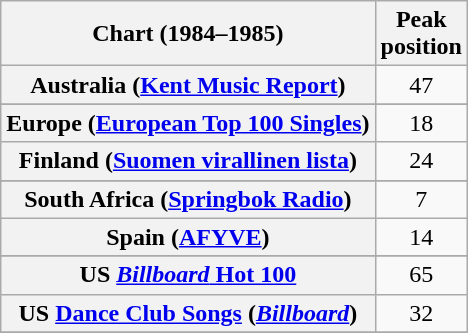<table class="wikitable sortable plainrowheaders" style="text-align:center">
<tr>
<th scope="col">Chart (1984–1985)</th>
<th scope="col">Peak<br>position</th>
</tr>
<tr>
<th scope="row">Australia (<a href='#'>Kent Music Report</a>)</th>
<td>47</td>
</tr>
<tr>
</tr>
<tr>
</tr>
<tr>
<th scope="row">Europe (<a href='#'>European Top 100 Singles</a>)</th>
<td>18</td>
</tr>
<tr>
<th scope="row">Finland (<a href='#'>Suomen virallinen lista</a>)</th>
<td>24</td>
</tr>
<tr>
</tr>
<tr>
</tr>
<tr>
</tr>
<tr>
</tr>
<tr>
<th scope="row">South Africa (<a href='#'>Springbok Radio</a>)</th>
<td>7</td>
</tr>
<tr>
<th scope="row">Spain (<a href='#'>AFYVE</a>)</th>
<td>14</td>
</tr>
<tr>
</tr>
<tr>
</tr>
<tr>
</tr>
<tr>
<th scope="row">US <a href='#'><em>Billboard</em> Hot 100</a></th>
<td>65</td>
</tr>
<tr>
<th scope="row">US <a href='#'>Dance Club Songs</a> (<em><a href='#'>Billboard</a></em>)</th>
<td>32</td>
</tr>
<tr>
</tr>
</table>
